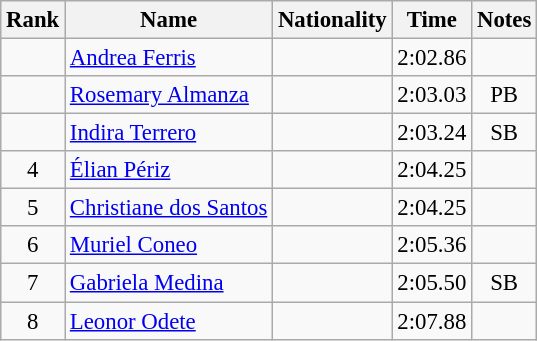<table class="wikitable sortable" style="text-align:center;font-size:95%">
<tr>
<th>Rank</th>
<th>Name</th>
<th>Nationality</th>
<th>Time</th>
<th>Notes</th>
</tr>
<tr>
<td></td>
<td align=left><a href='#'>Andrea Ferris</a></td>
<td align=left></td>
<td>2:02.86</td>
<td></td>
</tr>
<tr>
<td></td>
<td align=left><a href='#'>Rosemary Almanza</a></td>
<td align=left></td>
<td>2:03.03</td>
<td>PB</td>
</tr>
<tr>
<td></td>
<td align=left><a href='#'>Indira Terrero</a></td>
<td align=left></td>
<td>2:03.24</td>
<td>SB</td>
</tr>
<tr>
<td>4</td>
<td align=left><a href='#'>Élian Périz</a></td>
<td align=left></td>
<td>2:04.25</td>
<td></td>
</tr>
<tr>
<td>5</td>
<td align=left><a href='#'>Christiane dos Santos</a></td>
<td align=left></td>
<td>2:04.25</td>
<td></td>
</tr>
<tr>
<td>6</td>
<td align=left><a href='#'>Muriel Coneo</a></td>
<td align=left></td>
<td>2:05.36</td>
<td></td>
</tr>
<tr>
<td>7</td>
<td align=left><a href='#'>Gabriela Medina</a></td>
<td align=left></td>
<td>2:05.50</td>
<td>SB</td>
</tr>
<tr>
<td>8</td>
<td align=left><a href='#'>Leonor Odete</a></td>
<td align=left></td>
<td>2:07.88</td>
<td></td>
</tr>
</table>
